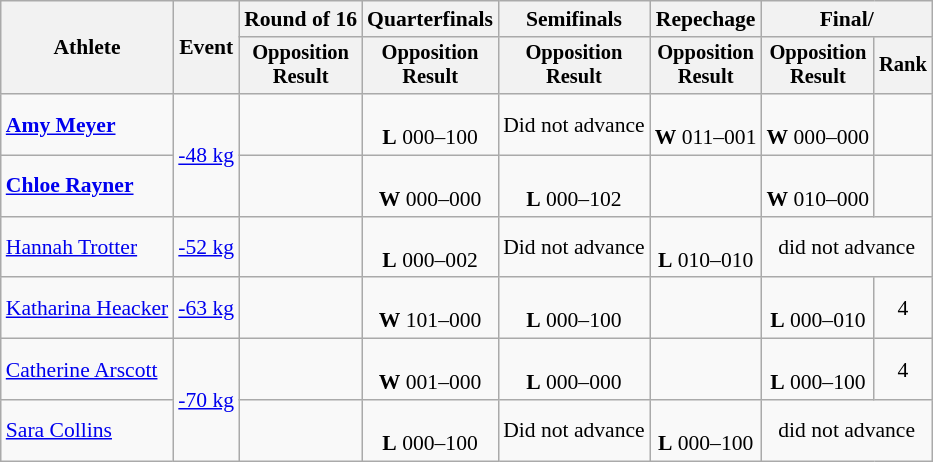<table class="wikitable" style="font-size:90%;">
<tr>
<th rowspan=2>Athlete</th>
<th rowspan=2>Event</th>
<th>Round of 16</th>
<th>Quarterfinals</th>
<th>Semifinals</th>
<th>Repechage</th>
<th colspan=2>Final/</th>
</tr>
<tr style="font-size:95%">
<th>Opposition<br>Result</th>
<th>Opposition<br>Result</th>
<th>Opposition<br>Result</th>
<th>Opposition<br>Result</th>
<th>Opposition<br>Result</th>
<th>Rank</th>
</tr>
<tr align=center>
<td align=left><strong><a href='#'>Amy Meyer</a></strong></td>
<td align=left rowspan=2><a href='#'>-48 kg</a></td>
<td></td>
<td><br><strong>L</strong> 000–100</td>
<td>Did not advance</td>
<td><br><strong>W</strong> 011–001</td>
<td><br><strong>W</strong> 000–000</td>
<td></td>
</tr>
<tr align=center>
<td align=left><strong><a href='#'>Chloe Rayner</a></strong></td>
<td></td>
<td><br><strong>W</strong> 000–000</td>
<td><br><strong>L</strong> 000–102</td>
<td></td>
<td><br><strong>W</strong> 010–000</td>
<td></td>
</tr>
<tr align=center>
<td align=left><a href='#'>Hannah Trotter</a></td>
<td align=left><a href='#'>-52 kg</a></td>
<td></td>
<td><br><strong>L</strong> 000–002</td>
<td>Did not advance</td>
<td><br><strong>L</strong> 010–010</td>
<td colspan=2>did not advance</td>
</tr>
<tr align=center>
<td align=left><a href='#'>Katharina Heacker</a></td>
<td align=left><a href='#'>-63 kg</a></td>
<td></td>
<td><br><strong>W</strong> 101–000</td>
<td><br><strong>L</strong> 000–100</td>
<td></td>
<td><br><strong>L</strong> 000–010</td>
<td>4</td>
</tr>
<tr align=center>
<td align=left><a href='#'>Catherine Arscott</a></td>
<td align=left rowspan=2><a href='#'>-70 kg</a></td>
<td></td>
<td><br><strong>W</strong> 001–000</td>
<td><br><strong>L</strong> 000–000</td>
<td></td>
<td><br><strong>L</strong> 000–100</td>
<td>4</td>
</tr>
<tr align=center>
<td align=left><a href='#'>Sara Collins</a></td>
<td></td>
<td><br><strong>L</strong> 000–100</td>
<td>Did not advance</td>
<td><br><strong>L</strong> 000–100</td>
<td colspan=2>did not advance</td>
</tr>
</table>
